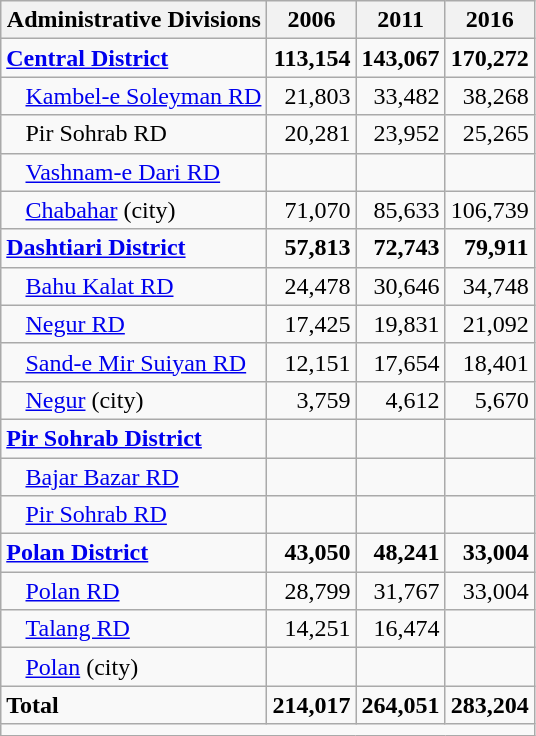<table class="wikitable">
<tr>
<th>Administrative Divisions</th>
<th>2006</th>
<th>2011</th>
<th>2016</th>
</tr>
<tr>
<td><strong><a href='#'>Central District</a></strong></td>
<td style="text-align: right;"><strong>113,154</strong></td>
<td style="text-align: right;"><strong>143,067</strong></td>
<td style="text-align: right;"><strong>170,272</strong></td>
</tr>
<tr>
<td style="padding-left: 1em;"><a href='#'>Kambel-e Soleyman RD</a></td>
<td style="text-align: right;">21,803</td>
<td style="text-align: right;">33,482</td>
<td style="text-align: right;">38,268</td>
</tr>
<tr>
<td style="padding-left: 1em;">Pir Sohrab RD</td>
<td style="text-align: right;">20,281</td>
<td style="text-align: right;">23,952</td>
<td style="text-align: right;">25,265</td>
</tr>
<tr>
<td style="padding-left: 1em;"><a href='#'>Vashnam-e Dari RD</a></td>
<td style="text-align: right;"></td>
<td style="text-align: right;"></td>
<td style="text-align: right;"></td>
</tr>
<tr>
<td style="padding-left: 1em;"><a href='#'>Chabahar</a> (city)</td>
<td style="text-align: right;">71,070</td>
<td style="text-align: right;">85,633</td>
<td style="text-align: right;">106,739</td>
</tr>
<tr>
<td><strong><a href='#'>Dashtiari District</a></strong></td>
<td style="text-align: right;"><strong>57,813</strong></td>
<td style="text-align: right;"><strong>72,743</strong></td>
<td style="text-align: right;"><strong>79,911</strong></td>
</tr>
<tr>
<td style="padding-left: 1em;"><a href='#'>Bahu Kalat RD</a></td>
<td style="text-align: right;">24,478</td>
<td style="text-align: right;">30,646</td>
<td style="text-align: right;">34,748</td>
</tr>
<tr>
<td style="padding-left: 1em;"><a href='#'>Negur RD</a></td>
<td style="text-align: right;">17,425</td>
<td style="text-align: right;">19,831</td>
<td style="text-align: right;">21,092</td>
</tr>
<tr>
<td style="padding-left: 1em;"><a href='#'>Sand-e Mir Suiyan RD</a></td>
<td style="text-align: right;">12,151</td>
<td style="text-align: right;">17,654</td>
<td style="text-align: right;">18,401</td>
</tr>
<tr>
<td style="padding-left: 1em;"><a href='#'>Negur</a> (city)</td>
<td style="text-align: right;">3,759</td>
<td style="text-align: right;">4,612</td>
<td style="text-align: right;">5,670</td>
</tr>
<tr>
<td><strong><a href='#'>Pir Sohrab District</a></strong></td>
<td style="text-align: right;"></td>
<td style="text-align: right;"></td>
<td style="text-align: right;"></td>
</tr>
<tr>
<td style="padding-left: 1em;"><a href='#'>Bajar Bazar RD</a></td>
<td style="text-align: right;"></td>
<td style="text-align: right;"></td>
<td style="text-align: right;"></td>
</tr>
<tr>
<td style="padding-left: 1em;"><a href='#'>Pir Sohrab RD</a></td>
<td style="text-align: right;"></td>
<td style="text-align: right;"></td>
<td style="text-align: right;"></td>
</tr>
<tr>
<td><strong><a href='#'>Polan District</a></strong></td>
<td style="text-align: right;"><strong>43,050</strong></td>
<td style="text-align: right;"><strong>48,241</strong></td>
<td style="text-align: right;"><strong>33,004</strong></td>
</tr>
<tr>
<td style="padding-left: 1em;"><a href='#'>Polan RD</a></td>
<td style="text-align: right;">28,799</td>
<td style="text-align: right;">31,767</td>
<td style="text-align: right;">33,004</td>
</tr>
<tr>
<td style="padding-left: 1em;"><a href='#'>Talang RD</a></td>
<td style="text-align: right;">14,251</td>
<td style="text-align: right;">16,474</td>
<td style="text-align: right;"></td>
</tr>
<tr>
<td style="padding-left: 1em;"><a href='#'>Polan</a> (city)</td>
<td style="text-align: right;"></td>
<td style="text-align: right;"></td>
<td style="text-align: right;"></td>
</tr>
<tr>
<td><strong>Total</strong></td>
<td style="text-align: right;"><strong>214,017</strong></td>
<td style="text-align: right;"><strong>264,051</strong></td>
<td style="text-align: right;"><strong>283,204</strong></td>
</tr>
<tr>
<td colspan=4></td>
</tr>
</table>
